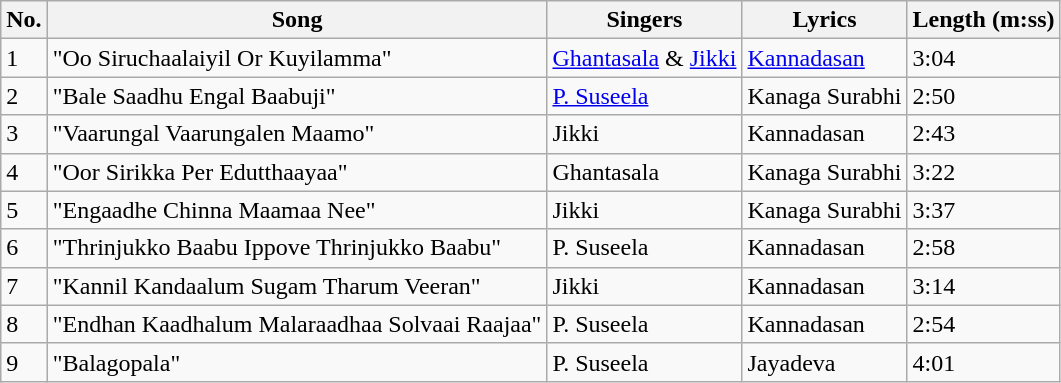<table class="wikitable">
<tr>
<th>No.</th>
<th>Song</th>
<th>Singers</th>
<th>Lyrics</th>
<th>Length (m:ss)</th>
</tr>
<tr>
<td>1</td>
<td>"Oo Siruchaalaiyil Or Kuyilamma"</td>
<td><a href='#'>Ghantasala</a> & <a href='#'>Jikki</a></td>
<td><a href='#'>Kannadasan</a></td>
<td>3:04</td>
</tr>
<tr>
<td>2</td>
<td>"Bale Saadhu Engal Baabuji"</td>
<td><a href='#'>P. Suseela</a></td>
<td>Kanaga Surabhi</td>
<td>2:50</td>
</tr>
<tr>
<td>3</td>
<td>"Vaarungal Vaarungalen Maamo"</td>
<td>Jikki</td>
<td>Kannadasan</td>
<td>2:43</td>
</tr>
<tr>
<td>4</td>
<td>"Oor Sirikka Per Edutthaayaa"</td>
<td>Ghantasala</td>
<td>Kanaga Surabhi</td>
<td>3:22</td>
</tr>
<tr>
<td>5</td>
<td>"Engaadhe Chinna Maamaa Nee"</td>
<td>Jikki</td>
<td>Kanaga Surabhi</td>
<td>3:37</td>
</tr>
<tr>
<td>6</td>
<td>"Thrinjukko Baabu Ippove Thrinjukko Baabu"</td>
<td>P. Suseela</td>
<td>Kannadasan</td>
<td>2:58</td>
</tr>
<tr>
<td>7</td>
<td>"Kannil Kandaalum Sugam Tharum Veeran"</td>
<td>Jikki</td>
<td>Kannadasan</td>
<td>3:14</td>
</tr>
<tr>
<td>8</td>
<td>"Endhan Kaadhalum Malaraadhaa Solvaai Raajaa"</td>
<td>P. Suseela</td>
<td>Kannadasan</td>
<td>2:54</td>
</tr>
<tr>
<td>9</td>
<td>"Balagopala"</td>
<td>P. Suseela</td>
<td>Jayadeva</td>
<td>4:01</td>
</tr>
</table>
